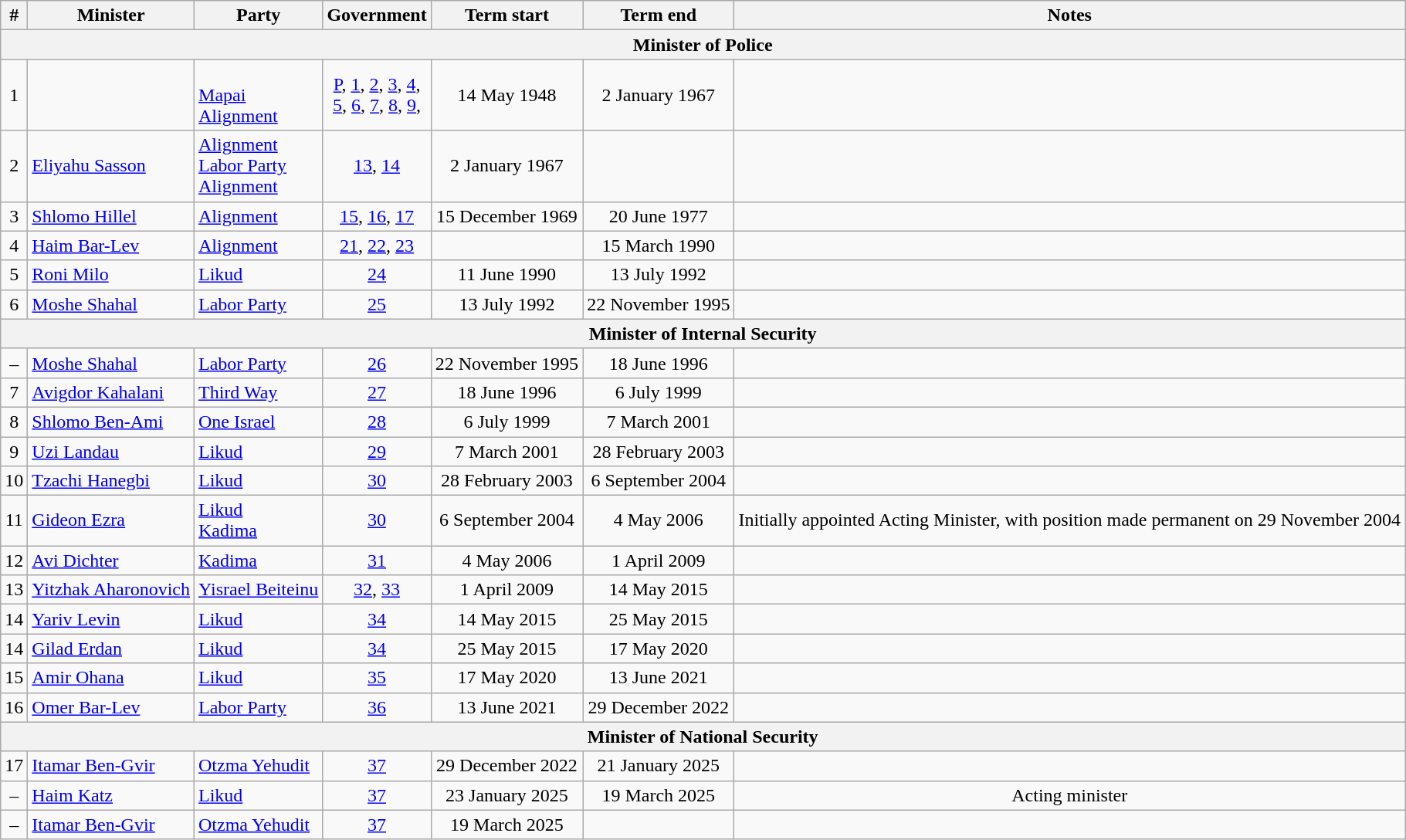<table class=wikitable style=text-align:center>
<tr>
<th>#</th>
<th>Minister</th>
<th>Party</th>
<th>Government</th>
<th>Term start</th>
<th>Term end</th>
<th>Notes</th>
</tr>
<tr>
<th colspan=7>Minister of Police</th>
</tr>
<tr>
<td>1</td>
<td align=left></td>
<td align=left><br><a href='#'>Mapai</a><br><a href='#'>Alignment</a></td>
<td><a href='#'>P</a>, <a href='#'>1</a>, <a href='#'>2</a>, <a href='#'>3</a>, <a href='#'>4</a>,<br><a href='#'>5</a>, <a href='#'>6</a>, <a href='#'>7</a>, <a href='#'>8</a>, <a href='#'>9</a>,<br></td>
<td>14 May 1948</td>
<td>2 January 1967</td>
<td></td>
</tr>
<tr>
<td>2</td>
<td align=left><a href='#'>Eliyahu Sasson</a></td>
<td align=left><a href='#'>Alignment</a><br><a href='#'>Labor Party</a><br><a href='#'>Alignment</a></td>
<td><a href='#'>13</a>, <a href='#'>14</a></td>
<td>2 January 1967</td>
<td></td>
<td></td>
</tr>
<tr>
<td>3</td>
<td align=left><a href='#'>Shlomo Hillel</a></td>
<td align=left><a href='#'>Alignment</a></td>
<td><a href='#'>15</a>, <a href='#'>16</a>, <a href='#'>17</a></td>
<td>15 December 1969</td>
<td>20 June 1977</td>
<td></td>
</tr>
<tr>
<td>4</td>
<td align=left><a href='#'>Haim Bar-Lev</a></td>
<td align=left><a href='#'>Alignment</a></td>
<td><a href='#'>21</a>, <a href='#'>22</a>, <a href='#'>23</a></td>
<td></td>
<td>15 March 1990</td>
<td></td>
</tr>
<tr>
<td>5</td>
<td align=left><a href='#'>Roni Milo</a></td>
<td align=left><a href='#'>Likud</a></td>
<td><a href='#'>24</a></td>
<td>11 June 1990</td>
<td>13 July 1992</td>
<td></td>
</tr>
<tr>
<td>6</td>
<td align=left><a href='#'>Moshe Shahal</a></td>
<td align=left><a href='#'>Labor Party</a></td>
<td><a href='#'>25</a></td>
<td>13 July 1992</td>
<td>22 November 1995</td>
<td></td>
</tr>
<tr>
<th colspan=7>Minister of Internal Security</th>
</tr>
<tr>
<td>–</td>
<td align=left><a href='#'>Moshe Shahal</a></td>
<td align=left><a href='#'>Labor Party</a></td>
<td><a href='#'>26</a></td>
<td>22 November 1995</td>
<td>18 June 1996</td>
<td></td>
</tr>
<tr>
<td>7</td>
<td align=left><a href='#'>Avigdor Kahalani</a></td>
<td align=left><a href='#'>Third Way</a></td>
<td><a href='#'>27</a></td>
<td>18 June 1996</td>
<td>6 July 1999</td>
<td></td>
</tr>
<tr>
<td>8</td>
<td align=left><a href='#'>Shlomo Ben-Ami</a></td>
<td align=left><a href='#'>One Israel</a></td>
<td><a href='#'>28</a></td>
<td>6 July 1999</td>
<td>7 March 2001</td>
<td></td>
</tr>
<tr>
<td>9</td>
<td align=left><a href='#'>Uzi Landau</a></td>
<td align=left><a href='#'>Likud</a></td>
<td><a href='#'>29</a></td>
<td>7 March 2001</td>
<td>28 February 2003</td>
<td></td>
</tr>
<tr>
<td>10</td>
<td align=left><a href='#'>Tzachi Hanegbi</a></td>
<td align=left><a href='#'>Likud</a></td>
<td><a href='#'>30</a></td>
<td>28 February 2003</td>
<td>6 September 2004</td>
<td></td>
</tr>
<tr>
<td>11</td>
<td align=left><a href='#'>Gideon Ezra</a></td>
<td align=left><a href='#'>Likud</a><br><a href='#'>Kadima</a></td>
<td><a href='#'>30</a></td>
<td>6 September 2004</td>
<td>4 May 2006</td>
<td>Initially appointed  Acting Minister, with position made permanent on 29 November 2004</td>
</tr>
<tr>
<td>12</td>
<td align=left><a href='#'>Avi Dichter</a></td>
<td align=left><a href='#'>Kadima</a></td>
<td><a href='#'>31</a></td>
<td>4 May 2006</td>
<td>1 April 2009</td>
<td></td>
</tr>
<tr>
<td>13</td>
<td align=left><a href='#'>Yitzhak Aharonovich</a></td>
<td align=left><a href='#'>Yisrael Beiteinu</a></td>
<td><a href='#'>32</a>, <a href='#'>33</a></td>
<td>1 April 2009</td>
<td>14 May 2015</td>
<td></td>
</tr>
<tr>
<td>14</td>
<td align=left><a href='#'>Yariv Levin</a></td>
<td align=left><a href='#'>Likud</a></td>
<td><a href='#'>34</a></td>
<td>14 May 2015</td>
<td>25 May 2015</td>
<td></td>
</tr>
<tr>
<td>14</td>
<td align=left><a href='#'>Gilad Erdan</a></td>
<td align=left><a href='#'>Likud</a></td>
<td><a href='#'>34</a></td>
<td>25 May 2015</td>
<td>17 May 2020</td>
<td></td>
</tr>
<tr>
<td>15</td>
<td align=left><a href='#'>Amir Ohana</a></td>
<td align=left><a href='#'>Likud</a></td>
<td><a href='#'>35</a></td>
<td>17 May 2020</td>
<td>13 June 2021</td>
<td></td>
</tr>
<tr>
<td>16</td>
<td align=left><a href='#'>Omer Bar-Lev</a></td>
<td align=left><a href='#'>Labor Party</a></td>
<td><a href='#'>36</a></td>
<td>13 June 2021</td>
<td>29 December 2022</td>
<td></td>
</tr>
<tr>
<th colspan=7>Minister of National Security</th>
</tr>
<tr>
<td>17</td>
<td align=left><a href='#'>Itamar Ben-Gvir</a></td>
<td align=left><a href='#'>Otzma Yehudit</a></td>
<td><a href='#'>37</a></td>
<td>29 December 2022</td>
<td>21 January 2025</td>
<td></td>
</tr>
<tr>
<td>–</td>
<td align=left><a href='#'>Haim Katz</a></td>
<td align=left><a href='#'>Likud</a></td>
<td><a href='#'>37</a></td>
<td>23 January 2025</td>
<td>19 March 2025</td>
<td>Acting minister</td>
</tr>
<tr>
<td>–</td>
<td align=left><a href='#'>Itamar Ben-Gvir</a></td>
<td align=left><a href='#'>Otzma Yehudit</a></td>
<td><a href='#'>37</a></td>
<td>19 March 2025</td>
<td></td>
</tr>
</table>
